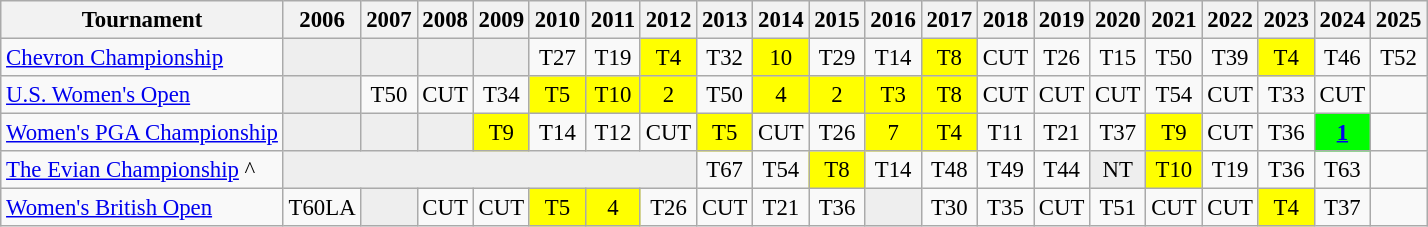<table class="wikitable" style="font-size:95%;text-align:center;">
<tr>
<th>Tournament</th>
<th>2006</th>
<th>2007</th>
<th>2008</th>
<th>2009</th>
<th>2010</th>
<th>2011</th>
<th>2012</th>
<th>2013</th>
<th>2014</th>
<th>2015</th>
<th>2016</th>
<th>2017</th>
<th>2018</th>
<th>2019</th>
<th>2020</th>
<th>2021</th>
<th>2022</th>
<th>2023</th>
<th>2024</th>
<th>2025</th>
</tr>
<tr>
<td align=left><a href='#'>Chevron Championship</a></td>
<td style="background:#eeeeee;"></td>
<td style="background:#eeeeee;"></td>
<td style="background:#eeeeee;"></td>
<td style="background:#eeeeee;"></td>
<td>T27</td>
<td>T19</td>
<td style="background:yellow;">T4</td>
<td>T32</td>
<td style="background:yellow;">10</td>
<td>T29</td>
<td>T14</td>
<td style="background:yellow;">T8</td>
<td>CUT</td>
<td>T26</td>
<td>T15</td>
<td>T50</td>
<td>T39</td>
<td style="background:yellow;">T4</td>
<td>T46</td>
<td>T52</td>
</tr>
<tr>
<td align=left><a href='#'>U.S. Women's Open</a></td>
<td style="background:#eeeeee;"></td>
<td>T50</td>
<td>CUT</td>
<td>T34</td>
<td style="background:yellow;">T5</td>
<td style="background:yellow;">T10</td>
<td style="background:yellow;">2</td>
<td>T50</td>
<td style="background:yellow;">4</td>
<td style="background:yellow;">2</td>
<td style="background:yellow;">T3</td>
<td style="background:yellow;">T8</td>
<td>CUT</td>
<td>CUT</td>
<td>CUT</td>
<td>T54</td>
<td>CUT</td>
<td>T33</td>
<td>CUT</td>
<td></td>
</tr>
<tr>
<td align=left><a href='#'>Women's PGA Championship</a></td>
<td style="background:#eeeeee;"></td>
<td style="background:#eeeeee;"></td>
<td style="background:#eeeeee;"></td>
<td style="background:yellow;">T9</td>
<td>T14</td>
<td>T12</td>
<td>CUT</td>
<td style="background:yellow;">T5</td>
<td>CUT</td>
<td>T26</td>
<td style="background:yellow;">7</td>
<td style="background:yellow;">T4</td>
<td>T11</td>
<td>T21</td>
<td>T37</td>
<td style="background:yellow;">T9</td>
<td>CUT</td>
<td>T36</td>
<td style="background:lime;"><strong><a href='#'>1</a></strong></td>
<td></td>
</tr>
<tr>
<td align=left><a href='#'>The Evian Championship</a> ^</td>
<td style="background:#eeeeee;" colspan=7></td>
<td>T67</td>
<td>T54</td>
<td style="background:yellow;">T8</td>
<td>T14</td>
<td>T48</td>
<td>T49</td>
<td>T44</td>
<td style="background:#eeeeee;">NT</td>
<td style="background:yellow;">T10</td>
<td>T19</td>
<td>T36</td>
<td>T63</td>
<td></td>
</tr>
<tr>
<td align=left><a href='#'>Women's British Open</a></td>
<td>T60<span>LA</span></td>
<td style="background:#eeeeee;"></td>
<td>CUT</td>
<td>CUT</td>
<td style="background:yellow;">T5</td>
<td style="background:yellow;">4</td>
<td>T26</td>
<td>CUT</td>
<td>T21</td>
<td>T36</td>
<td style="background:#eeeeee;"></td>
<td>T30</td>
<td>T35</td>
<td>CUT</td>
<td>T51</td>
<td>CUT</td>
<td>CUT</td>
<td style="background:yellow;">T4</td>
<td>T37</td>
<td></td>
</tr>
</table>
